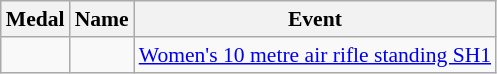<table class="wikitable sortable" style="font-size:90%">
<tr>
<th>Medal</th>
<th>Name</th>
<th>Event</th>
</tr>
<tr>
<td></td>
<td></td>
<td><a href='#'>Women's 10 metre air rifle standing SH1</a></td>
</tr>
</table>
